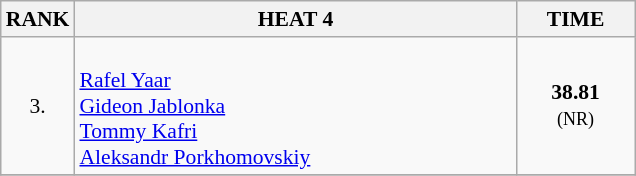<table class="wikitable" style="border-collapse: collapse; font-size: 90%;">
<tr>
<th>RANK</th>
<th style="width: 20em">HEAT 4</th>
<th style="width: 5em">TIME</th>
</tr>
<tr>
<td align="center">3.</td>
<td><br><a href='#'>Rafel Yaar</a><br><a href='#'>Gideon Jablonka</a><br><a href='#'>Tommy Kafri</a><br><a href='#'>Aleksandr Porkhomovskiy</a></td>
<td align="center"><strong>38.81</strong><br> <small>(NR)</small></td>
</tr>
<tr>
</tr>
</table>
